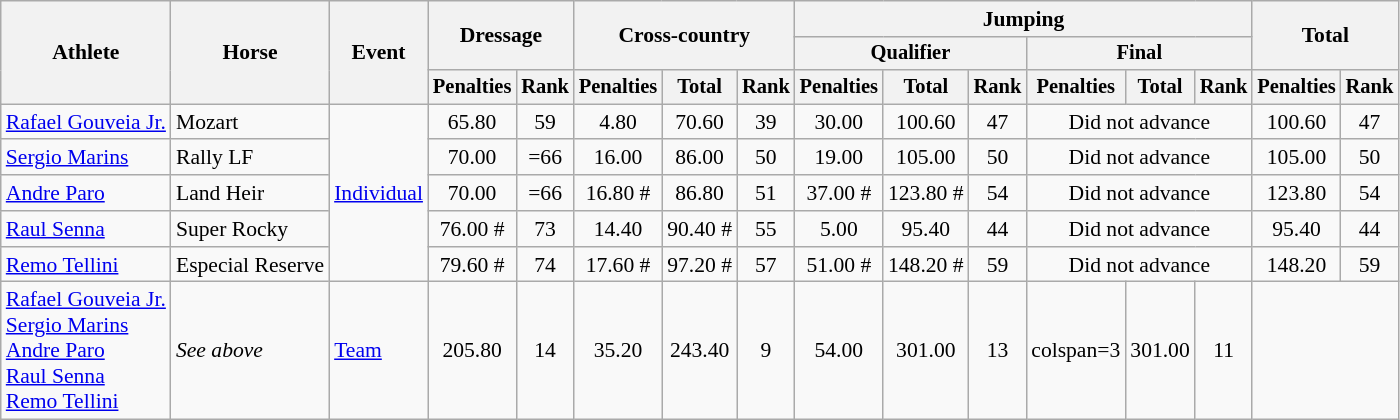<table class=wikitable style="font-size:90%">
<tr>
<th rowspan="3">Athlete</th>
<th rowspan="3">Horse</th>
<th rowspan="3">Event</th>
<th colspan="2" rowspan="2">Dressage</th>
<th colspan="3" rowspan="2">Cross-country</th>
<th colspan="6">Jumping</th>
<th colspan="2" rowspan="2">Total</th>
</tr>
<tr style="font-size:95%">
<th colspan="3">Qualifier</th>
<th colspan="3">Final</th>
</tr>
<tr style="font-size:95%">
<th>Penalties</th>
<th>Rank</th>
<th>Penalties</th>
<th>Total</th>
<th>Rank</th>
<th>Penalties</th>
<th>Total</th>
<th>Rank</th>
<th>Penalties</th>
<th>Total</th>
<th>Rank</th>
<th>Penalties</th>
<th>Rank</th>
</tr>
<tr align=center>
<td align=left><a href='#'>Rafael Gouveia Jr.</a></td>
<td align=left>Mozart</td>
<td align=left rowspan=5><a href='#'>Individual</a></td>
<td>65.80</td>
<td>59</td>
<td>4.80</td>
<td>70.60</td>
<td>39</td>
<td>30.00</td>
<td>100.60</td>
<td>47</td>
<td colspan=3>Did not advance</td>
<td>100.60</td>
<td>47</td>
</tr>
<tr align=center>
<td align=left><a href='#'>Sergio Marins</a></td>
<td align=left>Rally LF</td>
<td>70.00</td>
<td>=66</td>
<td>16.00</td>
<td>86.00</td>
<td>50</td>
<td>19.00</td>
<td>105.00</td>
<td>50</td>
<td colspan=3>Did not advance</td>
<td>105.00</td>
<td>50</td>
</tr>
<tr align=center>
<td align=left><a href='#'>Andre Paro</a></td>
<td align=left>Land Heir</td>
<td>70.00</td>
<td>=66</td>
<td>16.80 #</td>
<td>86.80</td>
<td>51</td>
<td>37.00 #</td>
<td>123.80 #</td>
<td>54</td>
<td colspan=3>Did not advance</td>
<td>123.80</td>
<td>54</td>
</tr>
<tr align=center>
<td align=left><a href='#'>Raul Senna</a></td>
<td align=left>Super Rocky</td>
<td>76.00 #</td>
<td>73</td>
<td>14.40</td>
<td>90.40 #</td>
<td>55</td>
<td>5.00</td>
<td>95.40</td>
<td>44</td>
<td colspan=3>Did not advance</td>
<td>95.40</td>
<td>44</td>
</tr>
<tr align=center>
<td align=left><a href='#'>Remo Tellini</a></td>
<td align=left>Especial Reserve</td>
<td>79.60 #</td>
<td>74</td>
<td>17.60 #</td>
<td>97.20 #</td>
<td>57</td>
<td>51.00 #</td>
<td>148.20 #</td>
<td>59</td>
<td colspan=3>Did not advance</td>
<td>148.20</td>
<td>59</td>
</tr>
<tr align=center>
<td align=left><a href='#'>Rafael Gouveia Jr.</a><br><a href='#'>Sergio Marins</a><br><a href='#'>Andre Paro</a><br><a href='#'>Raul Senna</a><br><a href='#'>Remo Tellini</a></td>
<td align=left><em>See above</em></td>
<td align=left><a href='#'>Team</a></td>
<td>205.80</td>
<td>14</td>
<td>35.20</td>
<td>243.40</td>
<td>9</td>
<td>54.00</td>
<td>301.00</td>
<td>13</td>
<td>colspan=3 </td>
<td>301.00</td>
<td>11</td>
</tr>
</table>
